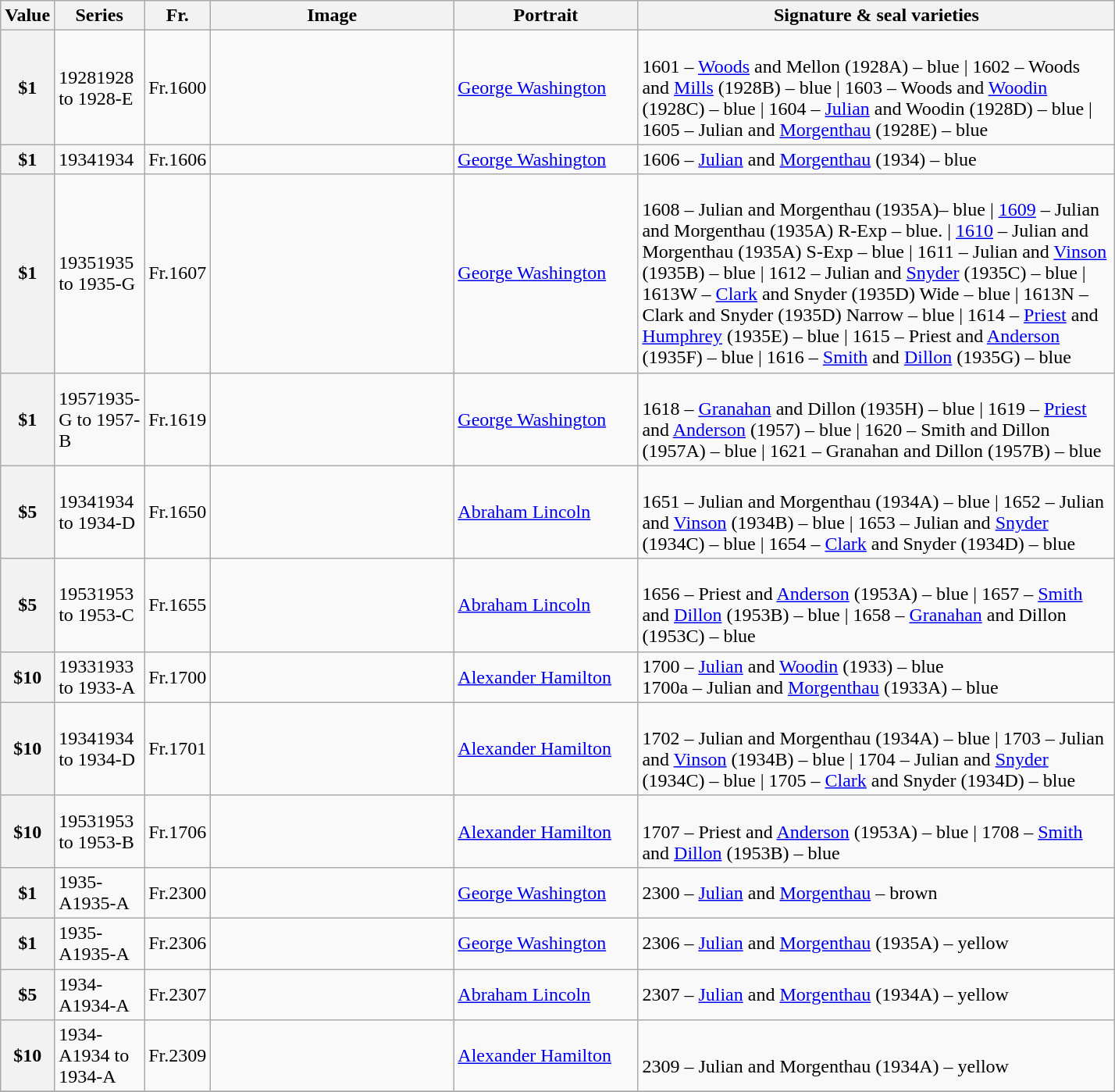<table class="wikitable sortable">
<tr>
<th scope="col" style="width:30px;">Value</th>
<th scope="col" style="width:40px;">Series</th>
<th scope="col" style="width:40px; ">Fr.</th>
<th scope="col" style="width:200px;">Image</th>
<th scope="col" style="width:150px;" class="unsortable">Portrait</th>
<th scope="col" style="width:400px;" class="unsortable">Signature & seal varieties</th>
</tr>
<tr>
<th scope="row">$1</th>
<td><span>1928</span>1928 to 1928-E</td>
<td>Fr.1600</td>
<td></td>
<td><a href='#'>George Washington</a></td>
<td 1600 – ><br>1601 – <a href='#'>Woods</a> and Mellon (1928A) – blue | 
1602 – Woods and <a href='#'>Mills</a> (1928B) – blue | 
1603 – Woods and <a href='#'>Woodin</a> (1928C) – blue | 
1604 – <a href='#'>Julian</a> and Woodin (1928D) – blue | 
1605 – Julian and <a href='#'>Morgenthau</a> (1928E) – blue</td>
</tr>
<tr>
<th scope="row">$1</th>
<td><span>1934</span>1934</td>
<td>Fr.1606</td>
<td></td>
<td><a href='#'>George Washington</a></td>
<td>1606 – <a href='#'>Julian</a> and <a href='#'>Morgenthau</a> (1934) – blue</td>
</tr>
<tr>
<th scope="row">$1</th>
<td><span>1935</span>1935 to 1935-G</td>
<td>Fr.1607</td>
<td></td>
<td><a href='#'>George Washington</a></td>
<td 1607 – ><br>1608 – Julian and Morgenthau (1935A)– blue | 
<a href='#'>1609</a> – Julian and Morgenthau (1935A) R-Exp – blue. | 
<a href='#'>1610</a> – Julian and Morgenthau (1935A) S-Exp – blue | 
1611 – Julian and <a href='#'>Vinson</a> (1935B) – blue | 
1612 – Julian and <a href='#'>Snyder</a> (1935C) – blue | 
1613W – <a href='#'>Clark</a> and Snyder (1935D) Wide – blue | 
1613N – Clark and Snyder (1935D) Narrow – blue | 
1614 – <a href='#'>Priest</a> and <a href='#'>Humphrey</a> (1935E) – blue | 
1615 – Priest and <a href='#'>Anderson</a> (1935F) – blue | 
1616 – <a href='#'>Smith</a> and <a href='#'>Dillon</a> (1935G) – blue</td>
</tr>
<tr>
<th scope="row">$1</th>
<td><span>1957</span>1935-G to 1957-B</td>
<td>Fr.1619</td>
<td></td>
<td><a href='#'>George Washington</a></td>
<td 1617 – ><br>1618 – <a href='#'>Granahan</a> and Dillon (1935H) – blue | 
1619 – <a href='#'>Priest</a> and <a href='#'>Anderson</a> (1957) – blue | 
1620 – Smith and Dillon (1957A) – blue | 
1621 – Granahan and Dillon (1957B) – blue</td>
</tr>
<tr>
<th scope="row">$5</th>
<td><span>1934</span>1934 to 1934-D</td>
<td>Fr.1650</td>
<td></td>
<td><a href='#'>Abraham Lincoln</a></td>
<td 1650 – ><br>1651 – Julian and Morgenthau (1934A) – blue | 
1652 – Julian and <a href='#'>Vinson</a> (1934B) – blue | 
1653 – Julian and <a href='#'>Snyder</a> (1934C) – blue | 
1654 – <a href='#'>Clark</a> and Snyder (1934D) – blue</td>
</tr>
<tr>
<th scope="row">$5</th>
<td><span>1953</span>1953 to 1953-C</td>
<td>Fr.1655</td>
<td></td>
<td><a href='#'>Abraham Lincoln</a></td>
<td 1655 – ><br>1656 – Priest and <a href='#'>Anderson</a> (1953A) – blue | 
1657 – <a href='#'>Smith</a> and <a href='#'>Dillon</a> (1953B) – blue | 
1658 – <a href='#'>Granahan</a> and Dillon (1953C) – blue</td>
</tr>
<tr>
<th scope="row">$10</th>
<td><span>1933</span>1933 to 1933-A</td>
<td>Fr.1700</td>
<td></td>
<td><a href='#'>Alexander Hamilton</a></td>
<td>1700 – <a href='#'>Julian</a> and <a href='#'>Woodin</a> (1933) – blue<br>1700a – Julian and <a href='#'>Morgenthau</a> (1933A) – blue</td>
</tr>
<tr>
<th scope="row">$10</th>
<td><span>1934</span>1934 to 1934-D</td>
<td>Fr.1701</td>
<td></td>
<td><a href='#'>Alexander Hamilton</a></td>
<td 1701 – ><br>1702 – Julian and Morgenthau (1934A) – blue | 
1703 – Julian and <a href='#'>Vinson</a> (1934B) – blue | 
1704 – Julian and <a href='#'>Snyder</a> (1934C) – blue | 
1705 – <a href='#'>Clark</a> and Snyder (1934D) – blue</td>
</tr>
<tr>
<th scope="row">$10</th>
<td><span>1953</span>1953 to 1953-B</td>
<td>Fr.1706</td>
<td></td>
<td><a href='#'>Alexander Hamilton</a></td>
<td 1706 – ><br>1707 – Priest and <a href='#'>Anderson</a> (1953A) – blue | 
1708 – <a href='#'>Smith</a> and <a href='#'>Dillon</a> (1953B) – blue</td>
</tr>
<tr>
<th scope="row">$1</th>
<td><span>1935-A</span>1935-A</td>
<td>Fr.2300</td>
<td></td>
<td><a href='#'>George Washington</a></td>
<td>2300 – <a href='#'>Julian</a> and <a href='#'>Morgenthau</a> – brown</td>
</tr>
<tr>
<th scope="row">$1</th>
<td><span>1935-A</span>1935-A</td>
<td>Fr.2306</td>
<td></td>
<td><a href='#'>George Washington</a></td>
<td>2306 – <a href='#'>Julian</a> and <a href='#'>Morgenthau</a> (1935A) – yellow</td>
</tr>
<tr>
<th scope="row">$5</th>
<td><span>1934-A</span>1934-A</td>
<td>Fr.2307</td>
<td></td>
<td><a href='#'>Abraham Lincoln</a></td>
<td>2307 – <a href='#'>Julian</a> and <a href='#'>Morgenthau</a>  (1934A) – yellow</td>
</tr>
<tr>
<th scope="row">$10</th>
<td><span>1934-A</span>1934 to 1934-A</td>
<td>Fr.2309</td>
<td></td>
<td><a href='#'>Alexander Hamilton</a></td>
<td 2308 – ><br>2309 – Julian and Morgenthau (1934A) – yellow</td>
</tr>
<tr>
</tr>
</table>
